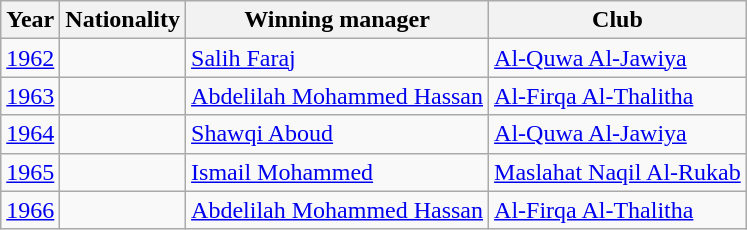<table class="sortable wikitable">
<tr>
<th>Year</th>
<th>Nationality</th>
<th>Winning manager</th>
<th>Club</th>
</tr>
<tr>
<td align=center><a href='#'>1962</a></td>
<td></td>
<td><a href='#'>Salih Faraj</a></td>
<td><a href='#'>Al-Quwa Al-Jawiya</a></td>
</tr>
<tr>
<td align=center><a href='#'>1963</a></td>
<td></td>
<td><a href='#'>Abdelilah Mohammed Hassan</a></td>
<td><a href='#'>Al-Firqa Al-Thalitha</a></td>
</tr>
<tr>
<td align=center><a href='#'>1964</a></td>
<td></td>
<td><a href='#'>Shawqi Aboud</a></td>
<td><a href='#'>Al-Quwa Al-Jawiya</a></td>
</tr>
<tr>
<td align=center><a href='#'>1965</a></td>
<td></td>
<td><a href='#'>Ismail Mohammed</a></td>
<td><a href='#'>Maslahat Naqil Al-Rukab</a></td>
</tr>
<tr>
<td align=center><a href='#'>1966</a></td>
<td></td>
<td><a href='#'>Abdelilah Mohammed Hassan</a></td>
<td><a href='#'>Al-Firqa Al-Thalitha</a></td>
</tr>
</table>
